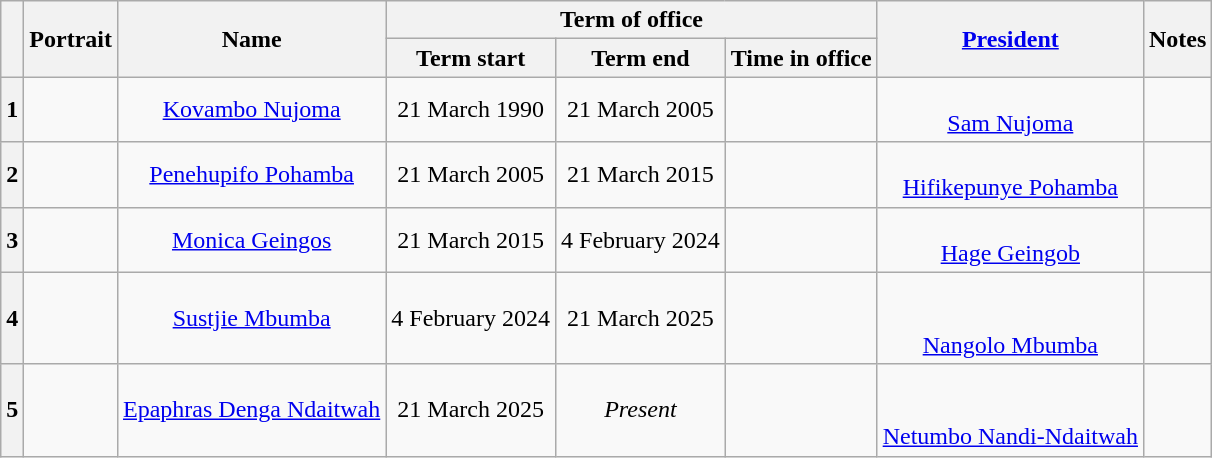<table class="wikitable" style="text-align:center">
<tr>
<th rowspan="2"></th>
<th rowspan="2">Portrait</th>
<th rowspan="2">Name<br></th>
<th colspan="3">Term of office</th>
<th rowspan="2"><a href='#'>President</a></th>
<th rowspan="2">Notes</th>
</tr>
<tr>
<th>Term start</th>
<th>Term end</th>
<th>Time in office</th>
</tr>
<tr>
<th><strong>1</strong></th>
<td></td>
<td><a href='#'>Kovambo Nujoma</a><br></td>
<td>21 March 1990</td>
<td>21 March 2005</td>
<td></td>
<td><br><a href='#'>Sam Nujoma</a><br></td>
<td></td>
</tr>
<tr>
<th><strong>2</strong></th>
<td></td>
<td><a href='#'>Penehupifo Pohamba</a> <br></td>
<td>21 March 2005</td>
<td>21 March 2015</td>
<td></td>
<td><br><a href='#'>Hifikepunye Pohamba</a><br></td>
<td></td>
</tr>
<tr>
<th><strong>3</strong></th>
<td><br></td>
<td><a href='#'>Monica Geingos</a><br></td>
<td>21 March 2015</td>
<td>4 February 2024</td>
<td></td>
<td><br><a href='#'>Hage Geingob</a><br></td>
<td></td>
</tr>
<tr>
<th><strong>4</strong></th>
<td></td>
<td><a href='#'>Sustjie Mbumba</a><br></td>
<td>4 February 2024</td>
<td>21 March 2025</td>
<td></td>
<td><br><br><a href='#'>Nangolo Mbumba</a><br></td>
<td></td>
</tr>
<tr>
<th><strong>5</strong></th>
<td></td>
<td><a href='#'>Epaphras Denga Ndaitwah</a><br></td>
<td>21 March 2025</td>
<td><em>Present</em></td>
<td></td>
<td><br><br><a href='#'>Netumbo Nandi-Ndaitwah</a><br></td>
<td></td>
</tr>
</table>
